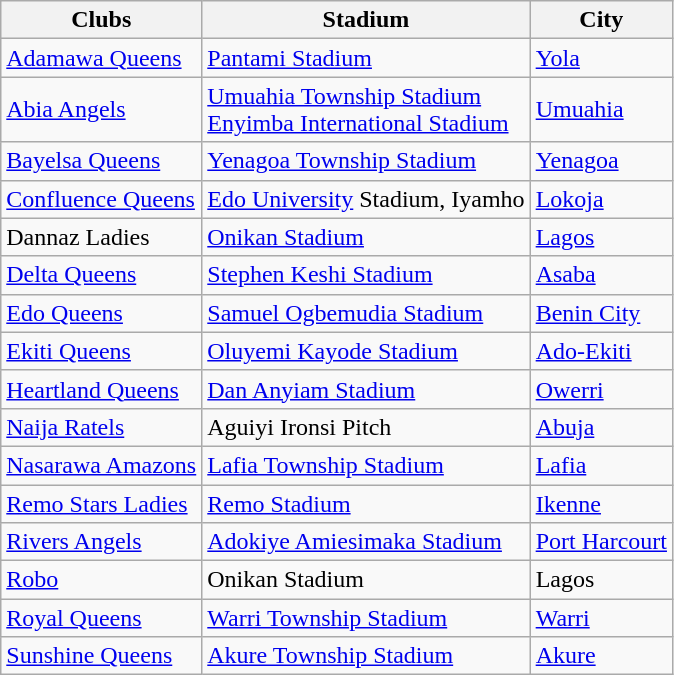<table class="wikitable sortable">
<tr>
<th>Clubs</th>
<th>Stadium</th>
<th>City</th>
</tr>
<tr>
<td><a href='#'>Adamawa Queens</a></td>
<td><a href='#'>Pantami Stadium</a></td>
<td><a href='#'>Yola</a></td>
</tr>
<tr>
<td><a href='#'>Abia Angels</a></td>
<td><a href='#'>Umuahia Township Stadium</a><br><a href='#'>Enyimba International Stadium</a></td>
<td><a href='#'>Umuahia</a></td>
</tr>
<tr>
<td><a href='#'>Bayelsa Queens</a></td>
<td><a href='#'>Yenagoa Township Stadium</a></td>
<td><a href='#'>Yenagoa</a></td>
</tr>
<tr>
<td><a href='#'>Confluence Queens</a></td>
<td><a href='#'>Edo University</a> Stadium, Iyamho</td>
<td><a href='#'>Lokoja</a></td>
</tr>
<tr>
<td>Dannaz Ladies</td>
<td><a href='#'>Onikan Stadium</a></td>
<td><a href='#'>Lagos</a></td>
</tr>
<tr>
<td><a href='#'>Delta Queens</a></td>
<td><a href='#'>Stephen Keshi Stadium</a></td>
<td><a href='#'>Asaba</a></td>
</tr>
<tr>
<td><a href='#'>Edo Queens</a></td>
<td><a href='#'>Samuel Ogbemudia Stadium</a></td>
<td><a href='#'>Benin City</a></td>
</tr>
<tr>
<td><a href='#'>Ekiti Queens</a></td>
<td><a href='#'>Oluyemi Kayode Stadium</a></td>
<td><a href='#'>Ado-Ekiti</a></td>
</tr>
<tr>
<td><a href='#'>Heartland Queens</a></td>
<td><a href='#'>Dan Anyiam Stadium</a></td>
<td><a href='#'>Owerri</a></td>
</tr>
<tr>
<td><a href='#'>Naija Ratels</a></td>
<td>Aguiyi Ironsi Pitch</td>
<td><a href='#'>Abuja</a></td>
</tr>
<tr>
<td><a href='#'>Nasarawa Amazons</a></td>
<td><a href='#'>Lafia Township Stadium</a></td>
<td><a href='#'>Lafia</a></td>
</tr>
<tr>
<td><a href='#'>Remo Stars Ladies</a></td>
<td><a href='#'>Remo Stadium</a></td>
<td><a href='#'>Ikenne</a></td>
</tr>
<tr>
<td><a href='#'>Rivers Angels</a></td>
<td><a href='#'>Adokiye Amiesimaka Stadium</a></td>
<td><a href='#'>Port Harcourt</a></td>
</tr>
<tr>
<td><a href='#'>Robo</a></td>
<td>Onikan Stadium</td>
<td>Lagos</td>
</tr>
<tr>
<td><a href='#'>Royal Queens</a></td>
<td><a href='#'>Warri Township Stadium</a></td>
<td><a href='#'>Warri</a></td>
</tr>
<tr>
<td><a href='#'>Sunshine Queens</a></td>
<td><a href='#'>Akure Township Stadium</a></td>
<td><a href='#'>Akure</a></td>
</tr>
</table>
